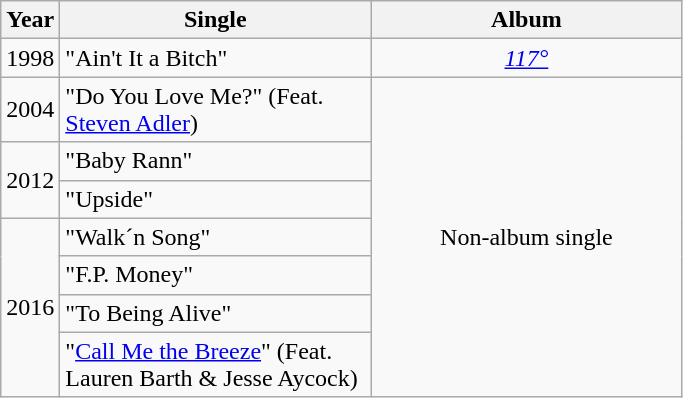<table class="wikitable" style="text-align:center;">
<tr>
<th scope="col">Year</th>
<th width="200">Single</th>
<th width="200">Album</th>
</tr>
<tr>
<td align="left">1998</td>
<td align="left">"Ain't It a Bitch"</td>
<td><em><a href='#'>117°</a></em></td>
</tr>
<tr>
<td align="left">2004</td>
<td align="left">"Do You Love Me?" (Feat. <a href='#'>Steven Adler</a>)</td>
<td rowspan="7">Non-album single</td>
</tr>
<tr>
<td align="left" rowspan="2">2012</td>
<td align="left">"Baby Rann"</td>
</tr>
<tr>
<td align="left">"Upside"</td>
</tr>
<tr>
<td align="left" rowspan="4">2016</td>
<td align="left">"Walk´n Song"</td>
</tr>
<tr>
<td align="left">"F.P. Money"</td>
</tr>
<tr>
<td align="left">"To Being Alive"</td>
</tr>
<tr>
<td align="left">"<a href='#'>Call Me the Breeze</a>" (Feat. Lauren Barth & Jesse Aycock)</td>
</tr>
</table>
